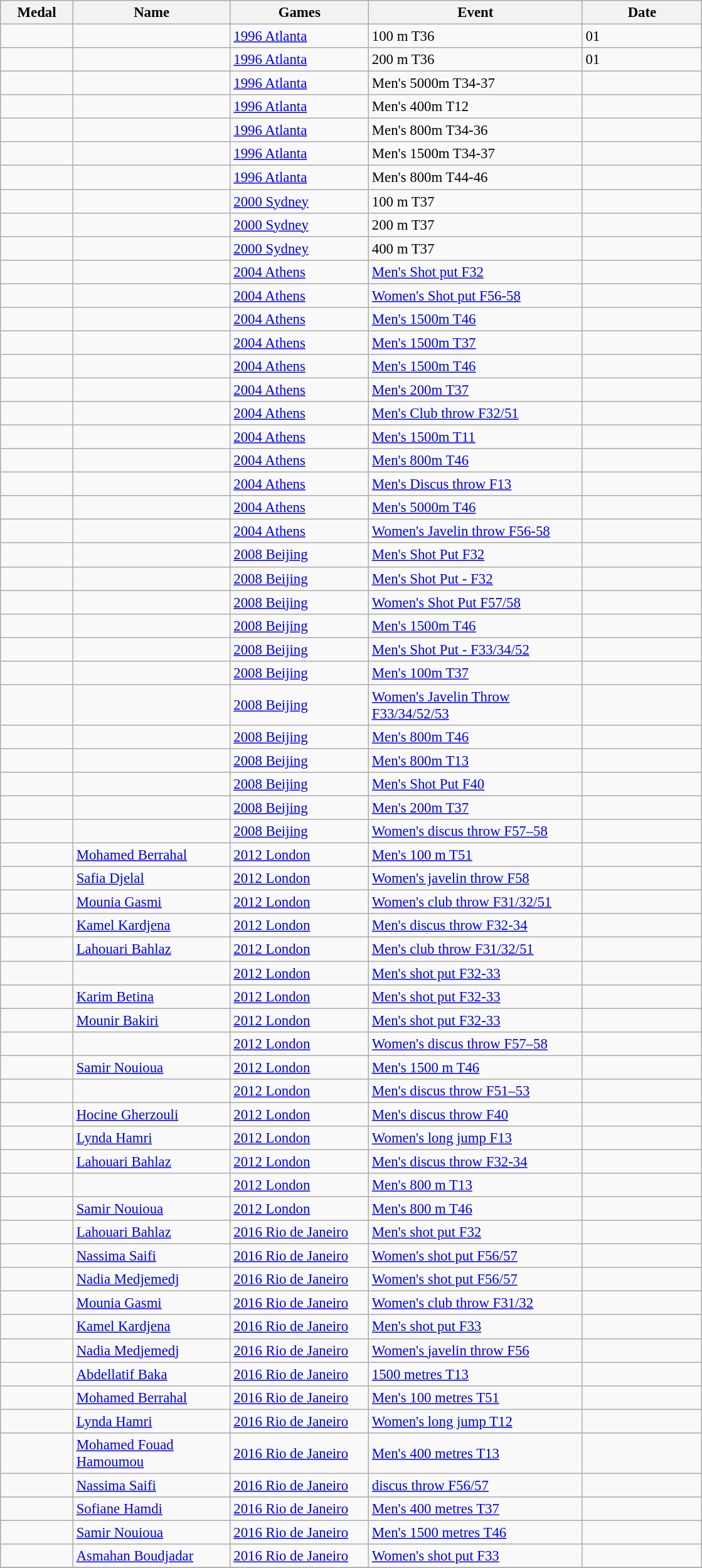<table class="wikitable sortable" style="font-size:95%">
<tr>
<th width="70">Medal</th>
<th width="160">Name</th>
<th width="140">Games</th>
<th width="220">Event</th>
<th width="120">Date</th>
</tr>
<tr>
<td></td>
<td></td>
<td> <a href='#'>1996 Atlanta</a></td>
<td>100 m T36</td>
<td><span>01</span></td>
</tr>
<tr>
<td></td>
<td></td>
<td> <a href='#'>1996 Atlanta</a></td>
<td>200 m T36</td>
<td><span>01</span></td>
</tr>
<tr>
<td></td>
<td></td>
<td> <a href='#'>1996 Atlanta</a></td>
<td>Men's 5000m T34-37</td>
<td></td>
</tr>
<tr>
<td></td>
<td></td>
<td> <a href='#'>1996 Atlanta</a></td>
<td>Men's 400m T12</td>
<td></td>
</tr>
<tr>
<td></td>
<td></td>
<td> <a href='#'>1996 Atlanta</a></td>
<td>Men's 800m T34-36</td>
<td></td>
</tr>
<tr>
<td></td>
<td></td>
<td> <a href='#'>1996 Atlanta</a></td>
<td>Men's 1500m T34-37</td>
<td></td>
</tr>
<tr>
<td></td>
<td></td>
<td> <a href='#'>1996 Atlanta</a></td>
<td>Men's 800m T44-46</td>
<td></td>
</tr>
<tr>
<td></td>
<td></td>
<td> <a href='#'>2000 Sydney</a></td>
<td>100 m T37</td>
<td></td>
</tr>
<tr>
<td></td>
<td></td>
<td> <a href='#'>2000 Sydney</a></td>
<td>200 m T37</td>
<td></td>
</tr>
<tr>
<td></td>
<td></td>
<td> <a href='#'>2000 Sydney</a></td>
<td>400 m T37</td>
<td></td>
</tr>
<tr>
<td></td>
<td></td>
<td> <a href='#'>2004 Athens</a></td>
<td><a href='#'>Men's Shot put F32</a></td>
<td></td>
</tr>
<tr>
<td></td>
<td></td>
<td> <a href='#'>2004 Athens</a></td>
<td><a href='#'>Women's Shot put F56-58</a></td>
<td></td>
</tr>
<tr>
<td></td>
<td></td>
<td> <a href='#'>2004 Athens</a></td>
<td><a href='#'>Men's 1500m T46</a></td>
<td></td>
</tr>
<tr>
<td></td>
<td></td>
<td> <a href='#'>2004 Athens</a></td>
<td><a href='#'>Men's 1500m T37</a></td>
<td></td>
</tr>
<tr>
<td></td>
<td></td>
<td> <a href='#'>2004 Athens</a></td>
<td><a href='#'>Men's 1500m T46</a></td>
<td></td>
</tr>
<tr>
<td></td>
<td></td>
<td> <a href='#'>2004 Athens</a></td>
<td><a href='#'>Men's 200m T37</a></td>
<td></td>
</tr>
<tr>
<td></td>
<td></td>
<td> <a href='#'>2004 Athens</a></td>
<td><a href='#'>Men's Club throw F32/51</a></td>
<td></td>
</tr>
<tr>
<td></td>
<td></td>
<td> <a href='#'>2004 Athens</a></td>
<td><a href='#'>Men's 1500m T11</a></td>
<td></td>
</tr>
<tr>
<td></td>
<td></td>
<td> <a href='#'>2004 Athens</a></td>
<td><a href='#'>Men's 800m T46</a></td>
<td></td>
</tr>
<tr>
<td></td>
<td></td>
<td> <a href='#'>2004 Athens</a></td>
<td><a href='#'>Men's Discus throw F13</a></td>
<td></td>
</tr>
<tr>
<td></td>
<td></td>
<td> <a href='#'>2004 Athens</a></td>
<td><a href='#'>Men's 5000m T46</a></td>
<td></td>
</tr>
<tr>
<td></td>
<td></td>
<td> <a href='#'>2004 Athens</a></td>
<td><a href='#'>Women's Javelin throw F56-58</a></td>
<td></td>
</tr>
<tr>
<td></td>
<td></td>
<td> <a href='#'>2008 Beijing</a></td>
<td><a href='#'>Men's Shot Put F32</a></td>
<td></td>
</tr>
<tr>
<td></td>
<td></td>
<td> <a href='#'>2008 Beijing</a></td>
<td><a href='#'>Men's Shot Put - F32</a></td>
<td></td>
</tr>
<tr>
<td></td>
<td></td>
<td> <a href='#'>2008 Beijing</a></td>
<td><a href='#'>Women's Shot Put F57/58</a></td>
<td></td>
</tr>
<tr>
<td></td>
<td></td>
<td> <a href='#'>2008 Beijing</a></td>
<td><a href='#'>Men's 1500m T46</a></td>
<td></td>
</tr>
<tr>
<td></td>
<td></td>
<td> <a href='#'>2008 Beijing</a></td>
<td><a href='#'>Men's Shot Put - F33/34/52</a></td>
<td></td>
</tr>
<tr>
<td></td>
<td></td>
<td> <a href='#'>2008 Beijing</a></td>
<td><a href='#'>Men's 100m T37</a></td>
<td></td>
</tr>
<tr>
<td></td>
<td></td>
<td> <a href='#'>2008 Beijing</a></td>
<td><a href='#'>Women's Javelin Throw F33/34/52/53</a></td>
<td></td>
</tr>
<tr>
<td></td>
<td></td>
<td> <a href='#'>2008 Beijing</a></td>
<td><a href='#'>Men's 800m T46</a></td>
<td></td>
</tr>
<tr>
<td></td>
<td></td>
<td> <a href='#'>2008 Beijing</a></td>
<td><a href='#'>Men's 800m T13</a></td>
<td></td>
</tr>
<tr>
<td></td>
<td></td>
<td> <a href='#'>2008 Beijing</a></td>
<td><a href='#'>Men's Shot Put F40</a></td>
<td></td>
</tr>
<tr>
<td></td>
<td></td>
<td> <a href='#'>2008 Beijing</a></td>
<td><a href='#'>Men's 200m T37</a></td>
<td></td>
</tr>
<tr>
<td></td>
<td></td>
<td> <a href='#'>2008 Beijing</a></td>
<td><a href='#'>Women's discus throw F57–58</a></td>
<td></td>
</tr>
<tr>
<td></td>
<td><a href='#'>Mohamed Berrahal</a></td>
<td> <a href='#'>2012 London</a></td>
<td><a href='#'>Men's 100 m T51</a></td>
<td></td>
</tr>
<tr>
<td></td>
<td><a href='#'>Safia Djelal</a></td>
<td> <a href='#'>2012 London</a></td>
<td><a href='#'>Women's javelin throw F58</a></td>
<td></td>
</tr>
<tr>
<td></td>
<td><a href='#'>Mounia Gasmi</a></td>
<td> <a href='#'>2012 London</a></td>
<td><a href='#'>Women's club throw F31/32/51</a></td>
<td></td>
</tr>
<tr>
<td></td>
<td><a href='#'>Kamel Kardjena</a></td>
<td> <a href='#'>2012 London</a></td>
<td><a href='#'>Men's discus throw F32-34</a></td>
<td></td>
</tr>
<tr>
<td></td>
<td><a href='#'>Lahouari Bahlaz</a></td>
<td> <a href='#'>2012 London</a></td>
<td><a href='#'>Men's club throw F31/32/51</a></td>
<td></td>
</tr>
<tr>
<td></td>
<td></td>
<td> <a href='#'>2012 London</a></td>
<td><a href='#'>Men's shot put F32-33</a></td>
<td></td>
</tr>
<tr>
<td></td>
<td><a href='#'>Karim Betina</a></td>
<td> <a href='#'>2012 London</a></td>
<td><a href='#'>Men's shot put F32-33</a></td>
<td></td>
</tr>
<tr>
<td></td>
<td><a href='#'>Mounir Bakiri</a></td>
<td> <a href='#'>2012 London</a></td>
<td><a href='#'>Men's shot put F32-33</a></td>
<td></td>
</tr>
<tr>
<td></td>
<td></td>
<td> <a href='#'>2012 London</a></td>
<td><a href='#'>Women's discus throw F57–58</a></td>
<td></td>
</tr>
<tr>
<td></td>
<td><a href='#'>Samir Nouioua</a></td>
<td> <a href='#'>2012 London</a></td>
<td><a href='#'>Men's 1500 m T46</a></td>
<td></td>
</tr>
<tr>
<td></td>
<td></td>
<td> <a href='#'>2012 London</a></td>
<td><a href='#'>Men's discus throw F51–53</a></td>
<td></td>
</tr>
<tr>
<td></td>
<td><a href='#'>Hocine Gherzouli</a></td>
<td> <a href='#'>2012 London</a></td>
<td><a href='#'>Men's discus throw F40</a></td>
<td></td>
</tr>
<tr>
<td></td>
<td><a href='#'>Lynda Hamri</a></td>
<td> <a href='#'>2012 London</a></td>
<td><a href='#'>Women's long jump F13</a></td>
<td></td>
</tr>
<tr>
<td></td>
<td><a href='#'>Lahouari Bahlaz</a></td>
<td> <a href='#'>2012 London</a></td>
<td><a href='#'>Men's discus throw F32-34</a></td>
<td></td>
</tr>
<tr>
<td></td>
<td></td>
<td> <a href='#'>2012 London</a></td>
<td><a href='#'>Men's 800 m T13</a></td>
<td></td>
</tr>
<tr>
<td></td>
<td><a href='#'>Samir Nouioua</a></td>
<td> <a href='#'>2012 London</a></td>
<td><a href='#'>Men's 800 m T46</a></td>
<td></td>
</tr>
<tr>
<td></td>
<td><a href='#'>Lahouari Bahlaz</a></td>
<td> <a href='#'>2016 Rio de Janeiro</a></td>
<td><a href='#'>Men's shot put F32</a></td>
<td></td>
</tr>
<tr>
<td></td>
<td><a href='#'>Nassima Saifi</a></td>
<td> <a href='#'>2016 Rio de Janeiro</a></td>
<td><a href='#'>Women's shot put F56/57</a></td>
<td></td>
</tr>
<tr>
<td></td>
<td><a href='#'>Nadia Medjemedj</a></td>
<td> <a href='#'>2016 Rio de Janeiro</a></td>
<td><a href='#'>Women's shot put F56/57</a></td>
<td></td>
</tr>
<tr>
<td></td>
<td><a href='#'>Mounia Gasmi</a></td>
<td> <a href='#'>2016 Rio de Janeiro</a></td>
<td><a href='#'>Women's club throw F31/32</a></td>
<td></td>
</tr>
<tr>
<td></td>
<td><a href='#'>Kamel Kardjena</a></td>
<td> <a href='#'>2016 Rio de Janeiro</a></td>
<td><a href='#'>Men's shot put F33</a></td>
<td></td>
</tr>
<tr>
<td></td>
<td><a href='#'>Nadia Medjemedj</a></td>
<td> <a href='#'>2016 Rio de Janeiro</a></td>
<td><a href='#'>Women's javelin throw F56</a></td>
<td></td>
</tr>
<tr>
<td></td>
<td><a href='#'>Abdellatif Baka</a></td>
<td> <a href='#'>2016 Rio de Janeiro</a></td>
<td><a href='#'>1500 metres T13</a></td>
<td></td>
</tr>
<tr>
<td></td>
<td><a href='#'>Mohamed Berrahal</a></td>
<td> <a href='#'>2016 Rio de Janeiro</a></td>
<td><a href='#'>Men's 100 metres T51</a></td>
<td></td>
</tr>
<tr>
<td></td>
<td><a href='#'>Lynda Hamri</a></td>
<td> <a href='#'>2016 Rio de Janeiro</a></td>
<td><a href='#'>Women's long jump T12</a></td>
<td></td>
</tr>
<tr>
<td></td>
<td><a href='#'>Mohamed Fouad Hamoumou</a></td>
<td> <a href='#'>2016 Rio de Janeiro</a></td>
<td><a href='#'>Men's 400 metres T13</a></td>
<td></td>
</tr>
<tr>
<td></td>
<td><a href='#'>Nassima Saifi</a></td>
<td> <a href='#'>2016 Rio de Janeiro</a></td>
<td><a href='#'>discus throw F56/57</a></td>
<td></td>
</tr>
<tr>
<td></td>
<td><a href='#'>Sofiane Hamdi</a></td>
<td> <a href='#'>2016 Rio de Janeiro</a></td>
<td><a href='#'>Men's 400 metres T37</a></td>
<td></td>
</tr>
<tr>
<td></td>
<td><a href='#'>Samir Nouioua</a></td>
<td> <a href='#'>2016 Rio de Janeiro</a></td>
<td><a href='#'>Men's 1500 metres T46</a></td>
<td></td>
</tr>
<tr>
<td></td>
<td><a href='#'>Asmahan Boudjadar</a></td>
<td> <a href='#'>2016 Rio de Janeiro</a></td>
<td><a href='#'>Women's shot put F33</a></td>
<td></td>
</tr>
<tr>
</tr>
</table>
